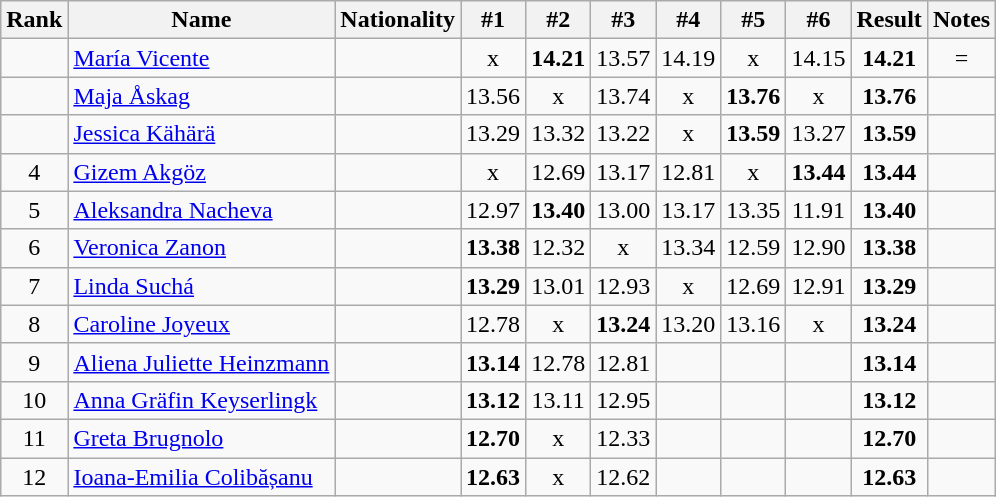<table class="wikitable sortable" style="text-align:center">
<tr>
<th>Rank</th>
<th>Name</th>
<th>Nationality</th>
<th>#1</th>
<th>#2</th>
<th>#3</th>
<th>#4</th>
<th>#5</th>
<th>#6</th>
<th>Result</th>
<th>Notes</th>
</tr>
<tr>
<td></td>
<td align=left><a href='#'>María Vicente</a></td>
<td align=left></td>
<td>x</td>
<td><strong>14.21</strong></td>
<td>13.57</td>
<td>14.19</td>
<td>x</td>
<td>14.15</td>
<td><strong>14.21</strong></td>
<td>=</td>
</tr>
<tr>
<td></td>
<td align=left><a href='#'>Maja Åskag</a></td>
<td align=left></td>
<td>13.56</td>
<td>x</td>
<td>13.74</td>
<td>x</td>
<td><strong>13.76</strong></td>
<td>x</td>
<td><strong>13.76</strong></td>
<td></td>
</tr>
<tr>
<td></td>
<td align=left><a href='#'>Jessica Kähärä</a></td>
<td align=left></td>
<td>13.29</td>
<td>13.32</td>
<td>13.22</td>
<td>x</td>
<td><strong>13.59</strong></td>
<td>13.27</td>
<td><strong>13.59</strong></td>
<td></td>
</tr>
<tr>
<td>4</td>
<td align=left><a href='#'>Gizem Akgöz</a></td>
<td align=left></td>
<td>x</td>
<td>12.69</td>
<td>13.17</td>
<td>12.81</td>
<td>x</td>
<td><strong>13.44</strong></td>
<td><strong>13.44</strong></td>
<td></td>
</tr>
<tr>
<td>5</td>
<td align=left><a href='#'>Aleksandra Nacheva</a></td>
<td align=left></td>
<td>12.97</td>
<td><strong>13.40</strong></td>
<td>13.00</td>
<td>13.17</td>
<td>13.35</td>
<td>11.91</td>
<td><strong>13.40</strong></td>
<td></td>
</tr>
<tr>
<td>6</td>
<td align=left><a href='#'>Veronica Zanon</a></td>
<td align=left></td>
<td><strong>13.38</strong></td>
<td>12.32</td>
<td>x</td>
<td>13.34</td>
<td>12.59</td>
<td>12.90</td>
<td><strong>13.38</strong></td>
<td></td>
</tr>
<tr>
<td>7</td>
<td align=left><a href='#'>Linda Suchá</a></td>
<td align=left></td>
<td><strong>13.29</strong></td>
<td>13.01</td>
<td>12.93</td>
<td>x</td>
<td>12.69</td>
<td>12.91</td>
<td><strong>13.29</strong></td>
<td></td>
</tr>
<tr>
<td>8</td>
<td align=left><a href='#'>Caroline Joyeux</a></td>
<td align=left></td>
<td>12.78</td>
<td>x</td>
<td><strong>13.24</strong></td>
<td>13.20</td>
<td>13.16</td>
<td>x</td>
<td><strong>13.24</strong></td>
<td></td>
</tr>
<tr>
<td>9</td>
<td align=left><a href='#'>Aliena Juliette Heinzmann</a></td>
<td align=left></td>
<td><strong>13.14</strong></td>
<td>12.78</td>
<td>12.81</td>
<td></td>
<td></td>
<td></td>
<td><strong>13.14</strong></td>
<td></td>
</tr>
<tr>
<td>10</td>
<td align=left><a href='#'>Anna Gräfin Keyserlingk</a></td>
<td align=left></td>
<td><strong>13.12</strong></td>
<td>13.11</td>
<td>12.95</td>
<td></td>
<td></td>
<td></td>
<td><strong>13.12</strong></td>
<td></td>
</tr>
<tr>
<td>11</td>
<td align=left><a href='#'>Greta Brugnolo</a></td>
<td align=left></td>
<td><strong>12.70</strong></td>
<td>x</td>
<td>12.33</td>
<td></td>
<td></td>
<td></td>
<td><strong>12.70</strong></td>
<td></td>
</tr>
<tr>
<td>12</td>
<td align=left><a href='#'>Ioana-Emilia Colibășanu</a></td>
<td align=left></td>
<td><strong>12.63</strong></td>
<td>x</td>
<td>12.62</td>
<td></td>
<td></td>
<td></td>
<td><strong>12.63</strong></td>
<td></td>
</tr>
</table>
